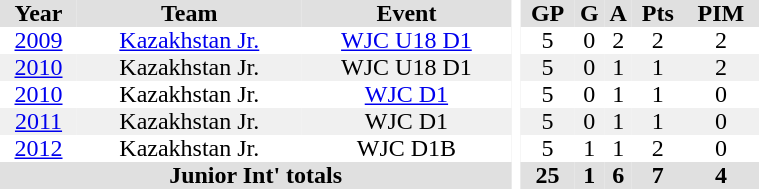<table BORDER="0" CELLPADDING="0" CELLSPACING="0" width="40%">
<tr ALIGN="center" bgcolor="#e0e0e0">
<th>Year</th>
<th>Team</th>
<th>Event</th>
<th ALIGN="center" rowspan="99" bgcolor="#ffffff"> </th>
<th>GP</th>
<th>G</th>
<th>A</th>
<th>Pts</th>
<th>PIM</th>
</tr>
<tr ALIGN="center">
<td><a href='#'>2009</a></td>
<td><a href='#'>Kazakhstan Jr.</a></td>
<td><a href='#'>WJC U18 D1</a></td>
<td>5</td>
<td>0</td>
<td>2</td>
<td>2</td>
<td>2</td>
</tr>
<tr ALIGN="center" bgcolor="#f0f0f0">
<td><a href='#'>2010</a></td>
<td>Kazakhstan Jr.</td>
<td>WJC U18 D1</td>
<td>5</td>
<td>0</td>
<td>1</td>
<td>1</td>
<td>2</td>
</tr>
<tr ALIGN="center">
<td><a href='#'>2010</a></td>
<td>Kazakhstan Jr.</td>
<td><a href='#'>WJC D1</a></td>
<td>5</td>
<td>0</td>
<td>1</td>
<td>1</td>
<td>0</td>
</tr>
<tr ALIGN="center" bgcolor="#f0f0f0">
<td><a href='#'>2011</a></td>
<td>Kazakhstan Jr.</td>
<td>WJC D1</td>
<td>5</td>
<td>0</td>
<td>1</td>
<td>1</td>
<td>0</td>
</tr>
<tr ALIGN="center">
<td><a href='#'>2012</a></td>
<td>Kazakhstan Jr.</td>
<td>WJC D1B</td>
<td>5</td>
<td>1</td>
<td>1</td>
<td>2</td>
<td>0</td>
</tr>
<tr style="text-align:center; background:#e0e0e0;">
<th colspan=3>Junior Int' totals</th>
<th>25</th>
<th>1</th>
<th>6</th>
<th>7</th>
<th>4</th>
</tr>
</table>
